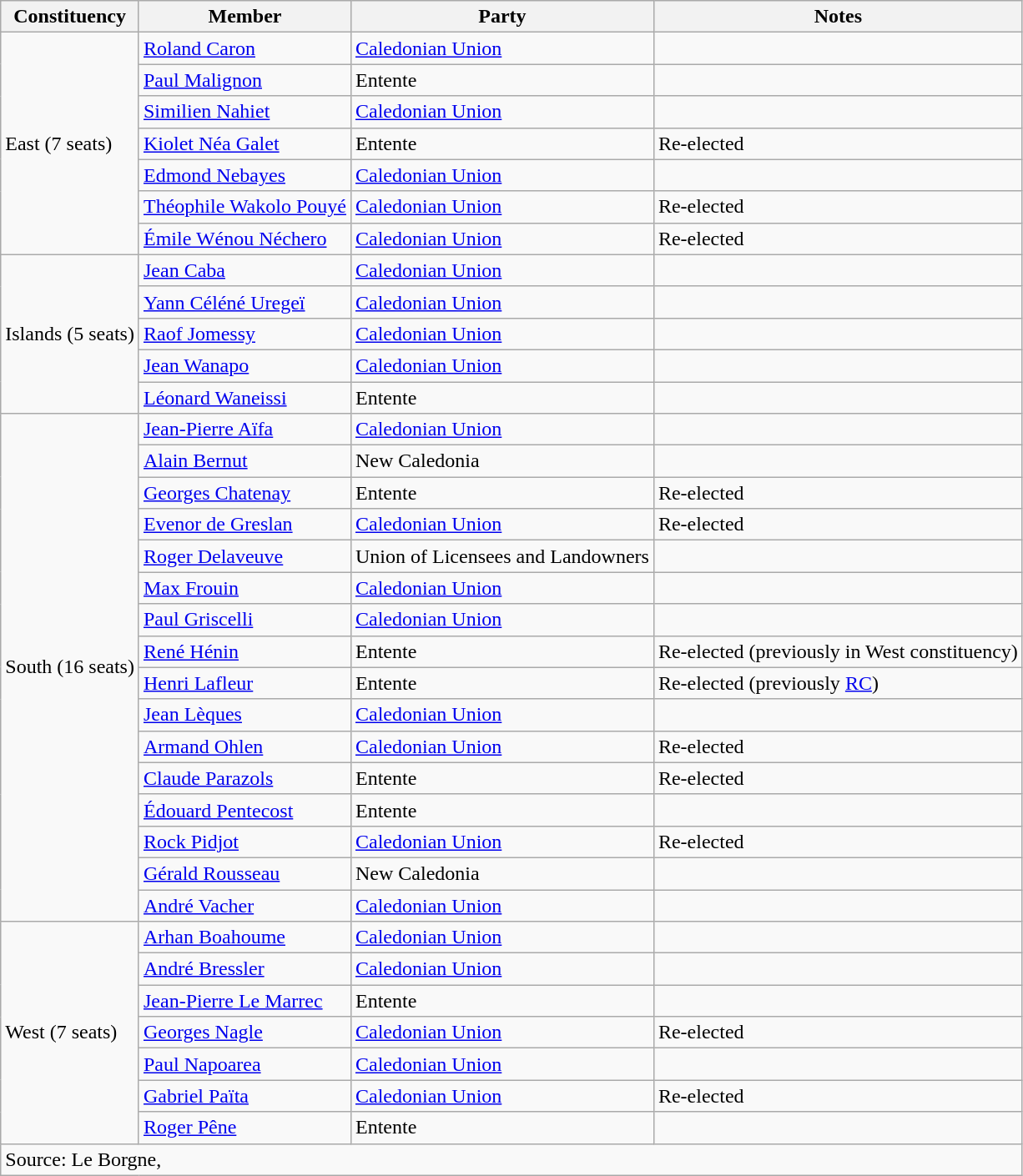<table class="wikitable sortable">
<tr>
<th>Constituency</th>
<th>Member</th>
<th>Party</th>
<th>Notes</th>
</tr>
<tr>
<td rowspan=7>East (7 seats)</td>
<td><a href='#'>Roland Caron</a></td>
<td><a href='#'>Caledonian Union</a></td>
<td></td>
</tr>
<tr>
<td><a href='#'>Paul Malignon</a></td>
<td>Entente</td>
<td></td>
</tr>
<tr>
<td><a href='#'>Similien Nahiet</a></td>
<td><a href='#'>Caledonian Union</a></td>
<td></td>
</tr>
<tr>
<td><a href='#'>Kiolet Néa Galet</a></td>
<td>Entente</td>
<td>Re-elected</td>
</tr>
<tr>
<td><a href='#'>Edmond Nebayes</a></td>
<td><a href='#'>Caledonian Union</a></td>
<td></td>
</tr>
<tr>
<td><a href='#'>Théophile Wakolo Pouyé</a></td>
<td><a href='#'>Caledonian Union</a></td>
<td>Re-elected</td>
</tr>
<tr>
<td><a href='#'>Émile Wénou Néchero</a></td>
<td><a href='#'>Caledonian Union</a></td>
<td>Re-elected</td>
</tr>
<tr>
<td rowspan=5>Islands (5 seats)</td>
<td><a href='#'>Jean Caba</a></td>
<td><a href='#'>Caledonian Union</a></td>
<td></td>
</tr>
<tr>
<td><a href='#'>Yann Céléné Uregeï</a></td>
<td><a href='#'>Caledonian Union</a></td>
<td></td>
</tr>
<tr>
<td><a href='#'>Raof Jomessy</a></td>
<td><a href='#'>Caledonian Union</a></td>
<td></td>
</tr>
<tr>
<td><a href='#'>Jean Wanapo</a></td>
<td><a href='#'>Caledonian Union</a></td>
<td></td>
</tr>
<tr>
<td><a href='#'>Léonard Waneissi</a></td>
<td>Entente</td>
<td></td>
</tr>
<tr>
<td rowspan=16>South (16 seats)</td>
<td><a href='#'>Jean-Pierre Aïfa</a></td>
<td><a href='#'>Caledonian Union</a></td>
<td></td>
</tr>
<tr>
<td><a href='#'>Alain Bernut</a></td>
<td>New Caledonia</td>
<td></td>
</tr>
<tr>
<td><a href='#'>Georges Chatenay</a></td>
<td>Entente</td>
<td>Re-elected</td>
</tr>
<tr>
<td><a href='#'>Evenor de Greslan</a></td>
<td><a href='#'>Caledonian Union</a></td>
<td>Re-elected</td>
</tr>
<tr>
<td><a href='#'>Roger Delaveuve</a></td>
<td>Union of Licensees and Landowners</td>
<td></td>
</tr>
<tr>
<td><a href='#'>Max Frouin</a></td>
<td><a href='#'>Caledonian Union</a></td>
<td></td>
</tr>
<tr>
<td><a href='#'>Paul Griscelli</a></td>
<td><a href='#'>Caledonian Union</a></td>
<td></td>
</tr>
<tr>
<td><a href='#'>René Hénin</a></td>
<td>Entente</td>
<td>Re-elected (previously in West constituency)</td>
</tr>
<tr>
<td><a href='#'>Henri Lafleur</a></td>
<td>Entente</td>
<td>Re-elected (previously <a href='#'>RC</a>)</td>
</tr>
<tr>
<td><a href='#'>Jean Lèques</a></td>
<td><a href='#'>Caledonian Union</a></td>
<td></td>
</tr>
<tr>
<td><a href='#'>Armand Ohlen</a></td>
<td><a href='#'>Caledonian Union</a></td>
<td>Re-elected</td>
</tr>
<tr>
<td><a href='#'>Claude Parazols</a></td>
<td>Entente</td>
<td>Re-elected</td>
</tr>
<tr>
<td><a href='#'>Édouard Pentecost</a></td>
<td>Entente</td>
<td></td>
</tr>
<tr>
<td><a href='#'>Rock Pidjot</a></td>
<td><a href='#'>Caledonian Union</a></td>
<td>Re-elected</td>
</tr>
<tr>
<td><a href='#'>Gérald Rousseau</a></td>
<td>New Caledonia</td>
<td></td>
</tr>
<tr>
<td><a href='#'>André Vacher</a></td>
<td><a href='#'>Caledonian Union</a></td>
<td></td>
</tr>
<tr>
<td rowspan=7>West (7 seats)</td>
<td><a href='#'>Arhan Boahoume</a></td>
<td><a href='#'>Caledonian Union</a></td>
<td></td>
</tr>
<tr>
<td><a href='#'>André Bressler</a></td>
<td><a href='#'>Caledonian Union</a></td>
<td></td>
</tr>
<tr>
<td><a href='#'>Jean-Pierre Le Marrec</a></td>
<td>Entente</td>
<td></td>
</tr>
<tr>
<td><a href='#'>Georges Nagle</a></td>
<td><a href='#'>Caledonian Union</a></td>
<td>Re-elected</td>
</tr>
<tr>
<td><a href='#'>Paul Napoarea</a></td>
<td><a href='#'>Caledonian Union</a></td>
<td></td>
</tr>
<tr>
<td><a href='#'>Gabriel Païta</a></td>
<td><a href='#'>Caledonian Union</a></td>
<td>Re-elected</td>
</tr>
<tr>
<td><a href='#'>Roger Pêne</a></td>
<td>Entente</td>
<td></td>
</tr>
<tr class=sortbottom>
<td colspan=4>Source:  Le Borgne,  </td>
</tr>
</table>
